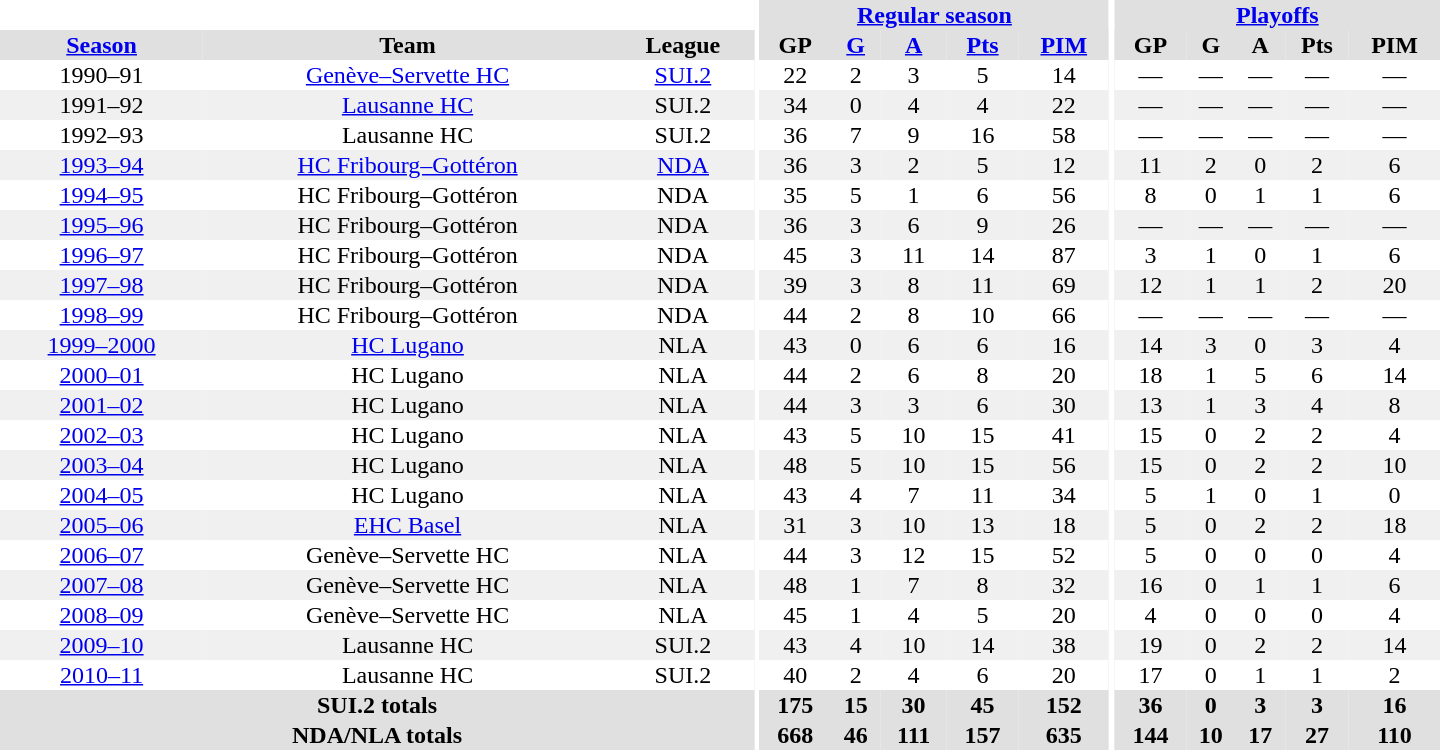<table border="0" cellpadding="1" cellspacing="0" style="text-align:center; width:60em">
<tr bgcolor="#e0e0e0">
<th colspan="3" bgcolor="#ffffff"></th>
<th rowspan="99" bgcolor="#ffffff"></th>
<th colspan="5"><a href='#'>Regular season</a></th>
<th rowspan="99" bgcolor="#ffffff"></th>
<th colspan="5"><a href='#'>Playoffs</a></th>
</tr>
<tr bgcolor="#e0e0e0">
<th><a href='#'>Season</a></th>
<th>Team</th>
<th>League</th>
<th>GP</th>
<th><a href='#'>G</a></th>
<th><a href='#'>A</a></th>
<th><a href='#'>Pts</a></th>
<th><a href='#'>PIM</a></th>
<th>GP</th>
<th>G</th>
<th>A</th>
<th>Pts</th>
<th>PIM</th>
</tr>
<tr>
<td>1990–91</td>
<td><a href='#'>Genève–Servette HC</a></td>
<td><a href='#'>SUI.2</a></td>
<td>22</td>
<td>2</td>
<td>3</td>
<td>5</td>
<td>14</td>
<td>—</td>
<td>—</td>
<td>—</td>
<td>—</td>
<td>—</td>
</tr>
<tr bgcolor="#f0f0f0">
<td>1991–92</td>
<td><a href='#'>Lausanne HC</a></td>
<td>SUI.2</td>
<td>34</td>
<td>0</td>
<td>4</td>
<td>4</td>
<td>22</td>
<td>—</td>
<td>—</td>
<td>—</td>
<td>—</td>
<td>—</td>
</tr>
<tr>
<td>1992–93</td>
<td>Lausanne HC</td>
<td>SUI.2</td>
<td>36</td>
<td>7</td>
<td>9</td>
<td>16</td>
<td>58</td>
<td>—</td>
<td>—</td>
<td>—</td>
<td>—</td>
<td>—</td>
</tr>
<tr bgcolor="#f0f0f0">
<td><a href='#'>1993–94</a></td>
<td><a href='#'>HC Fribourg–Gottéron</a></td>
<td><a href='#'>NDA</a></td>
<td>36</td>
<td>3</td>
<td>2</td>
<td>5</td>
<td>12</td>
<td>11</td>
<td>2</td>
<td>0</td>
<td>2</td>
<td>6</td>
</tr>
<tr>
<td><a href='#'>1994–95</a></td>
<td>HC Fribourg–Gottéron</td>
<td>NDA</td>
<td>35</td>
<td>5</td>
<td>1</td>
<td>6</td>
<td>56</td>
<td>8</td>
<td>0</td>
<td>1</td>
<td>1</td>
<td>6</td>
</tr>
<tr bgcolor="#f0f0f0">
<td><a href='#'>1995–96</a></td>
<td>HC Fribourg–Gottéron</td>
<td>NDA</td>
<td>36</td>
<td>3</td>
<td>6</td>
<td>9</td>
<td>26</td>
<td>—</td>
<td>—</td>
<td>—</td>
<td>—</td>
<td>—</td>
</tr>
<tr>
<td><a href='#'>1996–97</a></td>
<td>HC Fribourg–Gottéron</td>
<td>NDA</td>
<td>45</td>
<td>3</td>
<td>11</td>
<td>14</td>
<td>87</td>
<td>3</td>
<td>1</td>
<td>0</td>
<td>1</td>
<td>6</td>
</tr>
<tr bgcolor="#f0f0f0">
<td><a href='#'>1997–98</a></td>
<td>HC Fribourg–Gottéron</td>
<td>NDA</td>
<td>39</td>
<td>3</td>
<td>8</td>
<td>11</td>
<td>69</td>
<td>12</td>
<td>1</td>
<td>1</td>
<td>2</td>
<td>20</td>
</tr>
<tr>
<td><a href='#'>1998–99</a></td>
<td>HC Fribourg–Gottéron</td>
<td>NDA</td>
<td>44</td>
<td>2</td>
<td>8</td>
<td>10</td>
<td>66</td>
<td>—</td>
<td>—</td>
<td>—</td>
<td>—</td>
<td>—</td>
</tr>
<tr bgcolor="#f0f0f0">
<td><a href='#'>1999–2000</a></td>
<td><a href='#'>HC Lugano</a></td>
<td>NLA</td>
<td>43</td>
<td>0</td>
<td>6</td>
<td>6</td>
<td>16</td>
<td>14</td>
<td>3</td>
<td>0</td>
<td>3</td>
<td>4</td>
</tr>
<tr>
<td><a href='#'>2000–01</a></td>
<td>HC Lugano</td>
<td>NLA</td>
<td>44</td>
<td>2</td>
<td>6</td>
<td>8</td>
<td>20</td>
<td>18</td>
<td>1</td>
<td>5</td>
<td>6</td>
<td>14</td>
</tr>
<tr bgcolor="#f0f0f0">
<td><a href='#'>2001–02</a></td>
<td>HC Lugano</td>
<td>NLA</td>
<td>44</td>
<td>3</td>
<td>3</td>
<td>6</td>
<td>30</td>
<td>13</td>
<td>1</td>
<td>3</td>
<td>4</td>
<td>8</td>
</tr>
<tr>
<td><a href='#'>2002–03</a></td>
<td>HC Lugano</td>
<td>NLA</td>
<td>43</td>
<td>5</td>
<td>10</td>
<td>15</td>
<td>41</td>
<td>15</td>
<td>0</td>
<td>2</td>
<td>2</td>
<td>4</td>
</tr>
<tr bgcolor="#f0f0f0">
<td><a href='#'>2003–04</a></td>
<td>HC Lugano</td>
<td>NLA</td>
<td>48</td>
<td>5</td>
<td>10</td>
<td>15</td>
<td>56</td>
<td>15</td>
<td>0</td>
<td>2</td>
<td>2</td>
<td>10</td>
</tr>
<tr>
<td><a href='#'>2004–05</a></td>
<td>HC Lugano</td>
<td>NLA</td>
<td>43</td>
<td>4</td>
<td>7</td>
<td>11</td>
<td>34</td>
<td>5</td>
<td>1</td>
<td>0</td>
<td>1</td>
<td>0</td>
</tr>
<tr bgcolor="#f0f0f0">
<td><a href='#'>2005–06</a></td>
<td><a href='#'>EHC Basel</a></td>
<td>NLA</td>
<td>31</td>
<td>3</td>
<td>10</td>
<td>13</td>
<td>18</td>
<td>5</td>
<td>0</td>
<td>2</td>
<td>2</td>
<td>18</td>
</tr>
<tr>
<td><a href='#'>2006–07</a></td>
<td>Genève–Servette HC</td>
<td>NLA</td>
<td>44</td>
<td>3</td>
<td>12</td>
<td>15</td>
<td>52</td>
<td>5</td>
<td>0</td>
<td>0</td>
<td>0</td>
<td>4</td>
</tr>
<tr bgcolor="#f0f0f0">
<td><a href='#'>2007–08</a></td>
<td>Genève–Servette HC</td>
<td>NLA</td>
<td>48</td>
<td>1</td>
<td>7</td>
<td>8</td>
<td>32</td>
<td>16</td>
<td>0</td>
<td>1</td>
<td>1</td>
<td>6</td>
</tr>
<tr>
<td><a href='#'>2008–09</a></td>
<td>Genève–Servette HC</td>
<td>NLA</td>
<td>45</td>
<td>1</td>
<td>4</td>
<td>5</td>
<td>20</td>
<td>4</td>
<td>0</td>
<td>0</td>
<td>0</td>
<td>4</td>
</tr>
<tr bgcolor="#f0f0f0">
<td><a href='#'>2009–10</a></td>
<td>Lausanne HC</td>
<td>SUI.2</td>
<td>43</td>
<td>4</td>
<td>10</td>
<td>14</td>
<td>38</td>
<td>19</td>
<td>0</td>
<td>2</td>
<td>2</td>
<td>14</td>
</tr>
<tr>
<td><a href='#'>2010–11</a></td>
<td>Lausanne HC</td>
<td>SUI.2</td>
<td>40</td>
<td>2</td>
<td>4</td>
<td>6</td>
<td>20</td>
<td>17</td>
<td>0</td>
<td>1</td>
<td>1</td>
<td>2</td>
</tr>
<tr bgcolor="#e0e0e0">
<th colspan="3">SUI.2 totals</th>
<th>175</th>
<th>15</th>
<th>30</th>
<th>45</th>
<th>152</th>
<th>36</th>
<th>0</th>
<th>3</th>
<th>3</th>
<th>16</th>
</tr>
<tr bgcolor="#e0e0e0">
<th colspan="3">NDA/NLA totals</th>
<th>668</th>
<th>46</th>
<th>111</th>
<th>157</th>
<th>635</th>
<th>144</th>
<th>10</th>
<th>17</th>
<th>27</th>
<th>110</th>
</tr>
</table>
